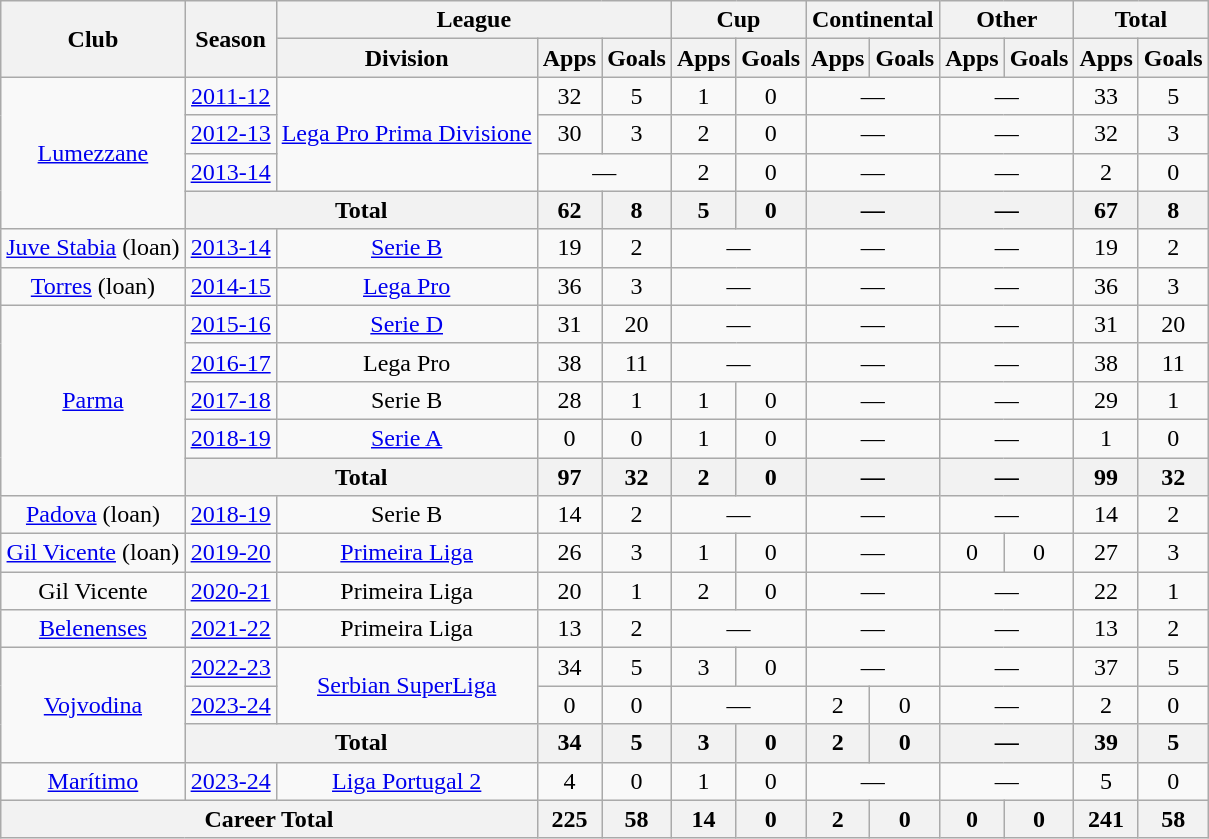<table class="wikitable" border="1" style="text-align: center;">
<tr>
<th rowspan="2">Club</th>
<th rowspan="2">Season</th>
<th colspan="3">League</th>
<th colspan="2">Cup</th>
<th colspan="2">Continental</th>
<th colspan="2">Other</th>
<th colspan="2">Total</th>
</tr>
<tr>
<th>Division</th>
<th>Apps</th>
<th>Goals</th>
<th>Apps</th>
<th>Goals</th>
<th>Apps</th>
<th>Goals</th>
<th>Apps</th>
<th>Goals</th>
<th>Apps</th>
<th>Goals</th>
</tr>
<tr>
<td rowspan="4"><a href='#'>Lumezzane</a></td>
<td><a href='#'>2011-12</a></td>
<td rowspan="3"><a href='#'>Lega Pro Prima Divisione</a></td>
<td>32</td>
<td>5</td>
<td>1</td>
<td>0</td>
<td colspan="2">—</td>
<td colspan="2">—</td>
<td>33</td>
<td>5</td>
</tr>
<tr>
<td><a href='#'>2012-13</a></td>
<td>30</td>
<td>3</td>
<td>2</td>
<td>0</td>
<td colspan="2">—</td>
<td colspan="2">—</td>
<td>32</td>
<td>3</td>
</tr>
<tr>
<td><a href='#'>2013-14</a></td>
<td colspan="2">—</td>
<td>2</td>
<td>0</td>
<td colspan="2">—</td>
<td colspan="2">—</td>
<td>2</td>
<td>0</td>
</tr>
<tr>
<th colspan="2">Total</th>
<th>62</th>
<th>8</th>
<th>5</th>
<th>0</th>
<th colspan="2">—</th>
<th colspan="2">—</th>
<th>67</th>
<th>8</th>
</tr>
<tr>
<td><a href='#'>Juve Stabia</a> (loan)</td>
<td><a href='#'>2013-14</a></td>
<td><a href='#'>Serie B</a></td>
<td>19</td>
<td>2</td>
<td colspan="2">—</td>
<td colspan="2">—</td>
<td colspan="2">—</td>
<td>19</td>
<td>2</td>
</tr>
<tr>
<td><a href='#'>Torres</a> (loan)</td>
<td><a href='#'>2014-15</a></td>
<td><a href='#'>Lega Pro</a></td>
<td>36</td>
<td>3</td>
<td colspan="2">—</td>
<td colspan="2">—</td>
<td colspan="2">—</td>
<td>36</td>
<td>3</td>
</tr>
<tr>
<td rowspan="5"><a href='#'>Parma</a></td>
<td><a href='#'>2015-16</a></td>
<td><a href='#'>Serie D</a></td>
<td>31</td>
<td>20</td>
<td colspan="2">—</td>
<td colspan="2">—</td>
<td colspan="2">—</td>
<td>31</td>
<td>20</td>
</tr>
<tr>
<td><a href='#'>2016-17</a></td>
<td>Lega Pro</td>
<td>38</td>
<td>11</td>
<td colspan="2">—</td>
<td colspan="2">—</td>
<td colspan="2">—</td>
<td>38</td>
<td>11</td>
</tr>
<tr>
<td><a href='#'>2017-18</a></td>
<td>Serie B</td>
<td>28</td>
<td>1</td>
<td>1</td>
<td>0</td>
<td colspan="2">—</td>
<td colspan="2">—</td>
<td>29</td>
<td>1</td>
</tr>
<tr>
<td><a href='#'>2018-19</a></td>
<td><a href='#'>Serie A</a></td>
<td>0</td>
<td>0</td>
<td>1</td>
<td>0</td>
<td colspan="2">—</td>
<td colspan="2">—</td>
<td>1</td>
<td>0</td>
</tr>
<tr>
<th colspan="2">Total</th>
<th>97</th>
<th>32</th>
<th>2</th>
<th>0</th>
<th colspan="2">—</th>
<th colspan="2">—</th>
<th>99</th>
<th>32</th>
</tr>
<tr>
<td><a href='#'>Padova</a> (loan)</td>
<td><a href='#'>2018-19</a></td>
<td>Serie B</td>
<td>14</td>
<td>2</td>
<td colspan="2">—</td>
<td colspan="2">—</td>
<td colspan="2">—</td>
<td>14</td>
<td>2</td>
</tr>
<tr>
<td><a href='#'>Gil Vicente</a> (loan)</td>
<td><a href='#'>2019-20</a></td>
<td><a href='#'>Primeira Liga</a></td>
<td>26</td>
<td>3</td>
<td>1</td>
<td>0</td>
<td colspan="2">—</td>
<td>0</td>
<td>0</td>
<td>27</td>
<td>3</td>
</tr>
<tr>
<td>Gil Vicente</td>
<td><a href='#'>2020-21</a></td>
<td>Primeira Liga</td>
<td>20</td>
<td>1</td>
<td>2</td>
<td>0</td>
<td colspan="2">—</td>
<td colspan="2">—</td>
<td>22</td>
<td>1</td>
</tr>
<tr>
<td><a href='#'>Belenenses</a></td>
<td><a href='#'>2021-22</a></td>
<td>Primeira Liga</td>
<td>13</td>
<td>2</td>
<td colspan="2">—</td>
<td colspan="2">—</td>
<td colspan="2">—</td>
<td>13</td>
<td>2</td>
</tr>
<tr>
<td rowspan="3"><a href='#'>Vojvodina</a></td>
<td><a href='#'>2022-23</a></td>
<td rowspan="2"><a href='#'>Serbian SuperLiga</a></td>
<td>34</td>
<td>5</td>
<td>3</td>
<td>0</td>
<td colspan="2">—</td>
<td colspan="2">—</td>
<td>37</td>
<td>5</td>
</tr>
<tr>
<td><a href='#'>2023-24</a></td>
<td>0</td>
<td>0</td>
<td colspan="2">—</td>
<td>2</td>
<td>0</td>
<td colspan="2">—</td>
<td>2</td>
<td>0</td>
</tr>
<tr>
<th colspan="2">Total</th>
<th>34</th>
<th>5</th>
<th>3</th>
<th>0</th>
<th>2</th>
<th>0</th>
<th colspan="2">—</th>
<th>39</th>
<th>5</th>
</tr>
<tr>
<td><a href='#'>Marítimo</a></td>
<td><a href='#'>2023-24</a></td>
<td><a href='#'>Liga Portugal 2</a></td>
<td>4</td>
<td>0</td>
<td>1</td>
<td>0</td>
<td colspan="2">—</td>
<td colspan="2">—</td>
<td>5</td>
<td>0</td>
</tr>
<tr>
<th colspan="3">Career Total</th>
<th>225</th>
<th>58</th>
<th>14</th>
<th>0</th>
<th>2</th>
<th>0</th>
<th>0</th>
<th>0</th>
<th>241</th>
<th>58</th>
</tr>
</table>
